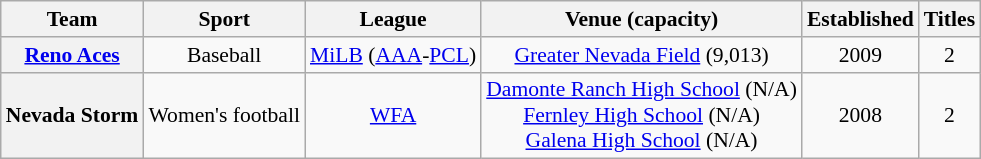<table class="wikitable" style="font-size: 90%;" |>
<tr>
<th>Team</th>
<th>Sport</th>
<th>League</th>
<th>Venue (capacity)</th>
<th>Established</th>
<th>Titles</th>
</tr>
<tr style="text-align:center;">
<th><a href='#'>Reno Aces</a></th>
<td>Baseball</td>
<td><a href='#'>MiLB</a> (<a href='#'>AAA</a>-<a href='#'>PCL</a>)</td>
<td><a href='#'>Greater Nevada Field</a> (9,013)</td>
<td style="text-align:center;">2009</td>
<td style="text-align:center;">2</td>
</tr>
<tr style="text-align:center;">
<th>Nevada Storm</th>
<td>Women's football</td>
<td><a href='#'>WFA</a></td>
<td><a href='#'>Damonte Ranch High School</a> (N/A)<br><a href='#'>Fernley High School</a> (N/A)<br><a href='#'>Galena High School</a> (N/A)</td>
<td style="text-align:center;">2008</td>
<td style="text-align:center;">2</td>
</tr>
</table>
